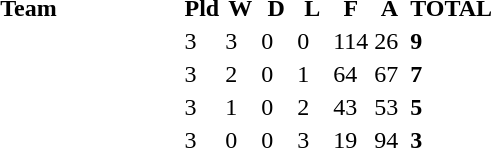<table>
<tr>
<td><br></td>
</tr>
<tr border=1 cellpadding=5 cellspacing=0>
<th width="200">Team</th>
<th width="20">Pld</th>
<th width="20">W</th>
<th width="20">D</th>
<th width="20">L</th>
<th width="20">F</th>
<th width="20">A</th>
<th width="20">TOTAL</th>
</tr>
<tr>
<td align=left></td>
<td>3</td>
<td>3</td>
<td>0</td>
<td>0</td>
<td>114</td>
<td>26</td>
<td><strong>9</strong></td>
</tr>
<tr>
<td align=left></td>
<td>3</td>
<td>2</td>
<td>0</td>
<td>1</td>
<td>64</td>
<td>67</td>
<td><strong>7</strong></td>
</tr>
<tr>
<td align=left></td>
<td>3</td>
<td>1</td>
<td>0</td>
<td>2</td>
<td>43</td>
<td>53</td>
<td><strong>5</strong></td>
</tr>
<tr>
<td align=left></td>
<td>3</td>
<td>0</td>
<td>0</td>
<td>3</td>
<td>19</td>
<td>94</td>
<td><strong>3</strong></td>
</tr>
</table>
